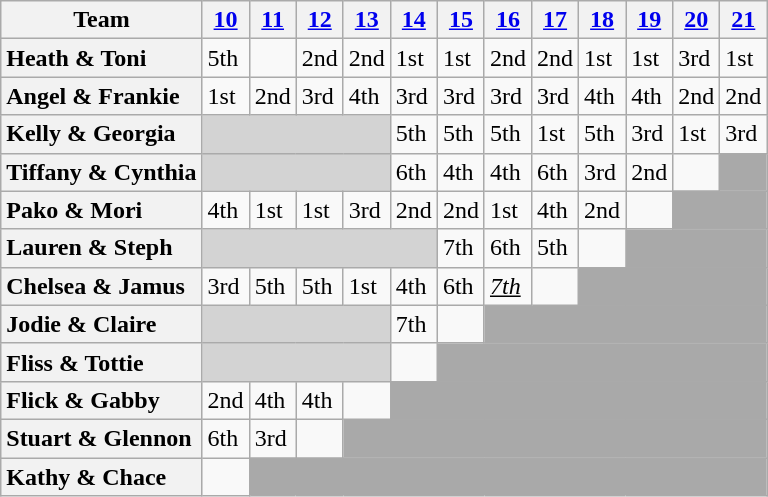<table class="wikitable sortable" style="white-space:nowrap">
<tr>
<th scope="col" class="unsortable">Team</th>
<th scope="col"><a href='#'>10</a></th>
<th scope="col"><a href='#'>11</a></th>
<th scope="col"><a href='#'>12</a></th>
<th scope="col"><a href='#'>13</a></th>
<th scope="col"><a href='#'>14</a></th>
<th scope="col"><a href='#'>15</a></th>
<th scope="col"><a href='#'>16</a></th>
<th scope="col"><a href='#'>17</a></th>
<th scope="col"><a href='#'>18</a></th>
<th scope="col"><a href='#'>19</a></th>
<th scope="col"><a href='#'>20</a></th>
<th scope="col"><a href='#'>21</a></th>
</tr>
<tr>
<th scope="row" style="text-align:left">Heath & Toni</th>
<td>5th</td>
<td></td>
<td>2nd</td>
<td>2nd</td>
<td>1st</td>
<td>1st</td>
<td>2nd</td>
<td>2nd</td>
<td>1st</td>
<td>1st</td>
<td>3rd</td>
<td>1st</td>
</tr>
<tr>
<th scope="row" style="text-align:left">Angel & Frankie</th>
<td>1st</td>
<td>2nd</td>
<td>3rd</td>
<td>4th</td>
<td>3rd</td>
<td>3rd</td>
<td>3rd</td>
<td>3rd</td>
<td>4th</td>
<td>4th</td>
<td>2nd</td>
<td>2nd</td>
</tr>
<tr>
<th scope="row" style="text-align:left">Kelly & Georgia</th>
<td colspan="4" bgcolor="lightgray" align=center><em></em></td>
<td>5th</td>
<td>5th</td>
<td>5th</td>
<td>1st</td>
<td>5th</td>
<td>3rd</td>
<td>1st</td>
<td>3rd</td>
</tr>
<tr>
<th scope="row" style="text-align:left">Tiffany & Cynthia</th>
<td colspan="4" bgcolor="lightgray" align=center><em></em></td>
<td>6th</td>
<td>4th</td>
<td>4th</td>
<td>6th</td>
<td>3rd</td>
<td>2nd</td>
<td></td>
<td colspan="1" bgcolor="darkgray"></td>
</tr>
<tr>
<th scope="row" style="text-align:left">Pako & Mori</th>
<td>4th</td>
<td>1st</td>
<td>1st</td>
<td>3rd</td>
<td>2nd</td>
<td>2nd</td>
<td>1st</td>
<td>4th</td>
<td>2nd</td>
<td></td>
<td colspan="2" bgcolor="darkgray"></td>
</tr>
<tr>
<th scope="row" style="text-align:left">Lauren & Steph</th>
<td colspan="5" bgcolor="lightgray" align=center><em></em></td>
<td>7th</td>
<td>6th</td>
<td>5th</td>
<td></td>
<td colspan="3" bgcolor="darkgray"></td>
</tr>
<tr>
<th scope="row" style="text-align:left">Chelsea & Jamus</th>
<td>3rd</td>
<td>5th</td>
<td>5th</td>
<td>1st</td>
<td>4th</td>
<td>6th</td>
<td><u><em>7th</em></u></td>
<td></td>
<td colspan="4" bgcolor="darkgray"></td>
</tr>
<tr>
<th scope="row" style="text-align:left">Jodie & Claire</th>
<td colspan="4" bgcolor="lightgray" align=center><em></em></td>
<td>7th</td>
<td></td>
<td colspan="6" bgcolor="darkgray"></td>
</tr>
<tr>
<th scope="row" style="text-align:left">Fliss & Tottie</th>
<td colspan="4" bgcolor="lightgray" align=center><em></em></td>
<td></td>
<td colspan="7" bgcolor="darkgray"></td>
</tr>
<tr>
<th scope="row" style="text-align:left">Flick & Gabby</th>
<td>2nd</td>
<td>4th</td>
<td>4th</td>
<td></td>
<td colspan="8" bgcolor="darkgray"></td>
</tr>
<tr>
<th scope="row" style="text-align:left">Stuart & Glennon</th>
<td>6th</td>
<td>3rd</td>
<td></td>
<td colspan="9" bgcolor="darkgray"></td>
</tr>
<tr>
<th scope="row" style="text-align:left">Kathy & Chace</th>
<td></td>
<td colspan="11" bgcolor="darkgray"></td>
</tr>
</table>
